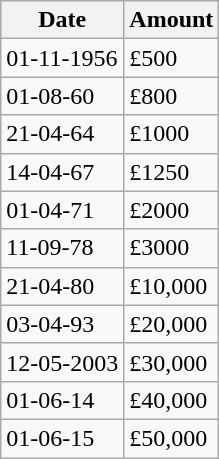<table class="wikitable">
<tr>
<th>Date</th>
<th>Amount</th>
</tr>
<tr>
<td>01-11-1956</td>
<td>£500</td>
</tr>
<tr>
<td>01-08-60</td>
<td>£800</td>
</tr>
<tr>
<td>21-04-64</td>
<td>£1000</td>
</tr>
<tr>
<td>14-04-67</td>
<td>£1250</td>
</tr>
<tr>
<td>01-04-71</td>
<td>£2000</td>
</tr>
<tr>
<td>11-09-78</td>
<td>£3000</td>
</tr>
<tr>
<td>21-04-80</td>
<td>£10,000</td>
</tr>
<tr>
<td>03-04-93</td>
<td>£20,000</td>
</tr>
<tr>
<td>12-05-2003</td>
<td>£30,000</td>
</tr>
<tr>
<td>01-06-14</td>
<td>£40,000</td>
</tr>
<tr>
<td>01-06-15</td>
<td>£50,000</td>
</tr>
</table>
